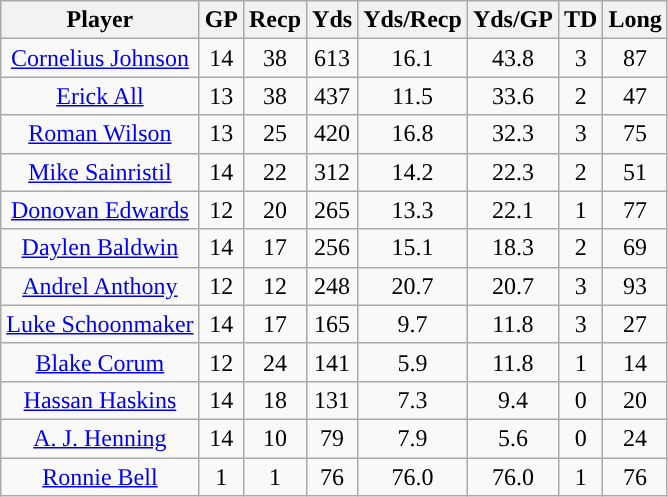<table class="wikitable sortable sortable" style="text-align: center">
<tr align=center>
<th>Player</th>
<th>GP</th>
<th>Recp</th>
<th>Yds</th>
<th>Yds/Recp</th>
<th>Yds/GP</th>
<th>TD</th>
<th>Long</th>
</tr>
<tr>
<td><a href='#'>Cornelius Johnson</a></td>
<td>14</td>
<td>38</td>
<td>613</td>
<td>16.1</td>
<td>43.8</td>
<td>3</td>
<td>87</td>
</tr>
<tr>
<td><a href='#'>Erick All</a></td>
<td>13</td>
<td>38</td>
<td>437</td>
<td>11.5</td>
<td>33.6</td>
<td>2</td>
<td>47</td>
</tr>
<tr>
<td><a href='#'>Roman Wilson</a></td>
<td>13</td>
<td>25</td>
<td>420</td>
<td>16.8</td>
<td>32.3</td>
<td>3</td>
<td>75</td>
</tr>
<tr>
<td><a href='#'>Mike Sainristil</a></td>
<td>14</td>
<td>22</td>
<td>312</td>
<td>14.2</td>
<td>22.3</td>
<td>2</td>
<td>51</td>
</tr>
<tr>
<td><a href='#'>Donovan Edwards</a></td>
<td>12</td>
<td>20</td>
<td>265</td>
<td>13.3</td>
<td>22.1</td>
<td>1</td>
<td>77</td>
</tr>
<tr>
<td><a href='#'>Daylen Baldwin</a></td>
<td>14</td>
<td>17</td>
<td>256</td>
<td>15.1</td>
<td>18.3</td>
<td>2</td>
<td>69</td>
</tr>
<tr>
<td><a href='#'>Andrel Anthony</a></td>
<td>12</td>
<td>12</td>
<td>248</td>
<td>20.7</td>
<td>20.7</td>
<td>3</td>
<td>93</td>
</tr>
<tr>
<td><a href='#'>Luke Schoonmaker</a></td>
<td>14</td>
<td>17</td>
<td>165</td>
<td>9.7</td>
<td>11.8</td>
<td>3</td>
<td>27</td>
</tr>
<tr>
<td><a href='#'>Blake Corum</a></td>
<td>12</td>
<td>24</td>
<td>141</td>
<td>5.9</td>
<td>11.8</td>
<td>1</td>
<td>14</td>
</tr>
<tr>
<td><a href='#'>Hassan Haskins</a></td>
<td>14</td>
<td>18</td>
<td>131</td>
<td>7.3</td>
<td>9.4</td>
<td>0</td>
<td>20</td>
</tr>
<tr>
<td><a href='#'>A. J. Henning</a></td>
<td>14</td>
<td>10</td>
<td>79</td>
<td>7.9</td>
<td>5.6</td>
<td>0</td>
<td>24</td>
</tr>
<tr>
<td><a href='#'>Ronnie Bell</a></td>
<td>1</td>
<td>1</td>
<td>76</td>
<td>76.0</td>
<td>76.0</td>
<td>1</td>
<td>76</td>
</tr>
</table>
